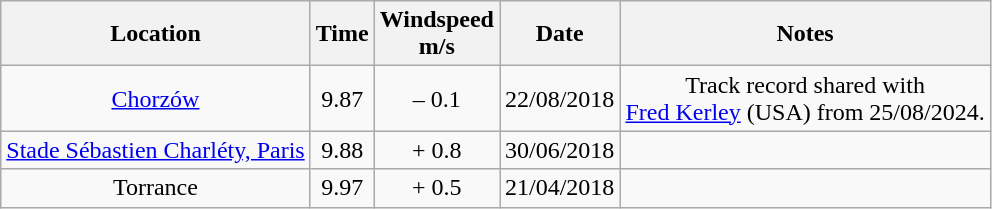<table class="wikitable" style= "text-align: center">
<tr>
<th>Location</th>
<th>Time</th>
<th>Windspeed<br>m/s</th>
<th>Date</th>
<th>Notes</th>
</tr>
<tr>
<td><a href='#'>Chorzów</a></td>
<td>9.87</td>
<td>– 0.1</td>
<td>22/08/2018</td>
<td>Track record shared with<br><a href='#'>Fred Kerley</a> (USA) from 25/08/2024.</td>
</tr>
<tr>
<td><a href='#'>Stade Sébastien Charléty, Paris</a></td>
<td>9.88</td>
<td>+ 0.8</td>
<td>30/06/2018</td>
<td></td>
</tr>
<tr>
<td>Torrance</td>
<td>9.97</td>
<td>+ 0.5</td>
<td>21/04/2018</td>
<td></td>
</tr>
</table>
